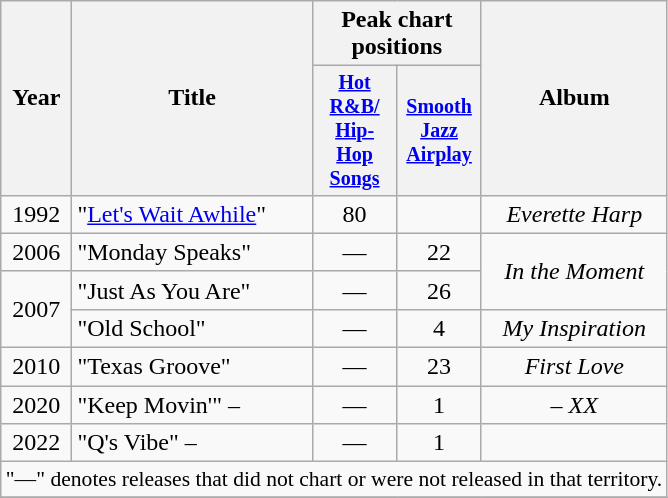<table class="wikitable" style="text-align:center";>
<tr>
<th rowspan="2">Year</th>
<th rowspan="2">Title</th>
<th colspan="2">Peak chart positions</th>
<th rowspan="2">Album</th>
</tr>
<tr style="font-size:smaller;">
<th style="width:50px;"><a href='#'>Hot R&B/<br>Hip-Hop<br>Songs</a><br></th>
<th style="width:50px;"><a href='#'>Smooth Jazz<br>Airplay</a><br></th>
</tr>
<tr>
<td>1992</td>
<td align="left">"<a href='#'>Let's Wait Awhile</a>"</td>
<td>80</td>
<td></td>
<td><em>Everette Harp</em></td>
</tr>
<tr>
<td>2006</td>
<td align="left">"Monday Speaks"</td>
<td>—</td>
<td>22</td>
<td rowspan="2"><em>In the Moment</em></td>
</tr>
<tr>
<td rowspan="2">2007</td>
<td align="left">"Just As You Are"</td>
<td>—</td>
<td>26</td>
</tr>
<tr>
<td align="left">"Old School"</td>
<td>—</td>
<td>4</td>
<td><em>My Inspiration</em></td>
</tr>
<tr>
<td>2010</td>
<td align="left">"Texas Groove"</td>
<td>—</td>
<td>23</td>
<td><em>First Love</em></td>
</tr>
<tr>
<td>2020</td>
<td align="left">"Keep Movin'" – </td>
<td>—</td>
<td>1</td>
<td> – <em>XX</em></td>
</tr>
<tr>
<td>2022</td>
<td align="left">"Q's Vibe" – </td>
<td>—</td>
<td>1</td>
<td></td>
</tr>
<tr>
<td colspan="5" style="font-size:90%">"—" denotes releases that did not chart or were not released in that territory.</td>
</tr>
<tr>
</tr>
</table>
